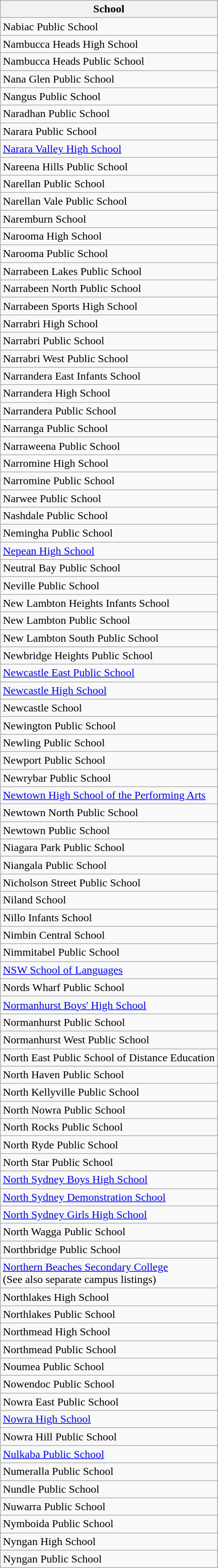<table class="wikitable">
<tr>
<th>School</th>
</tr>
<tr>
<td>Nabiac Public School</td>
</tr>
<tr>
<td>Nambucca Heads High School</td>
</tr>
<tr>
<td>Nambucca Heads Public School</td>
</tr>
<tr>
<td>Nana Glen Public School</td>
</tr>
<tr>
<td>Nangus Public School</td>
</tr>
<tr>
<td>Naradhan Public School</td>
</tr>
<tr>
<td>Narara Public School</td>
</tr>
<tr>
<td><a href='#'>Narara Valley High School</a></td>
</tr>
<tr>
<td>Nareena Hills Public School</td>
</tr>
<tr>
<td>Narellan Public School</td>
</tr>
<tr>
<td>Narellan Vale Public School</td>
</tr>
<tr>
<td>Naremburn School</td>
</tr>
<tr>
<td>Narooma High School</td>
</tr>
<tr>
<td>Narooma Public School</td>
</tr>
<tr>
<td>Narrabeen Lakes Public School</td>
</tr>
<tr>
<td>Narrabeen North Public School</td>
</tr>
<tr>
<td>Narrabeen Sports High School</td>
</tr>
<tr>
<td>Narrabri High School</td>
</tr>
<tr>
<td>Narrabri Public School</td>
</tr>
<tr>
<td>Narrabri West Public School</td>
</tr>
<tr>
<td>Narrandera East Infants School</td>
</tr>
<tr>
<td>Narrandera High School</td>
</tr>
<tr>
<td>Narrandera Public School</td>
</tr>
<tr>
<td>Narranga Public School</td>
</tr>
<tr>
<td>Narraweena Public School</td>
</tr>
<tr>
<td>Narromine High School</td>
</tr>
<tr>
<td>Narromine Public School</td>
</tr>
<tr>
<td>Narwee Public School</td>
</tr>
<tr>
<td>Nashdale Public School</td>
</tr>
<tr>
<td>Nemingha Public School</td>
</tr>
<tr>
<td><a href='#'>Nepean High School</a></td>
</tr>
<tr>
<td>Neutral Bay Public School</td>
</tr>
<tr>
<td>Neville Public School</td>
</tr>
<tr>
<td>New Lambton Heights Infants School</td>
</tr>
<tr>
<td>New Lambton Public School</td>
</tr>
<tr>
<td>New Lambton South Public School</td>
</tr>
<tr>
<td>Newbridge Heights Public School</td>
</tr>
<tr>
<td><a href='#'>Newcastle East Public School</a></td>
</tr>
<tr>
<td><a href='#'>Newcastle High School</a></td>
</tr>
<tr>
<td>Newcastle School</td>
</tr>
<tr>
<td>Newington Public School</td>
</tr>
<tr>
<td>Newling Public School</td>
</tr>
<tr>
<td>Newport Public School</td>
</tr>
<tr>
<td>Newrybar Public School</td>
</tr>
<tr>
<td><a href='#'>Newtown High School of the Performing Arts</a></td>
</tr>
<tr>
<td>Newtown North Public School</td>
</tr>
<tr>
<td>Newtown Public School</td>
</tr>
<tr>
<td>Niagara Park Public School</td>
</tr>
<tr>
<td>Niangala Public School</td>
</tr>
<tr>
<td>Nicholson Street Public School</td>
</tr>
<tr>
<td>Niland School</td>
</tr>
<tr>
<td>Nillo Infants School</td>
</tr>
<tr>
<td>Nimbin Central School</td>
</tr>
<tr>
<td>Nimmitabel Public School</td>
</tr>
<tr>
<td><a href='#'>NSW School of Languages</a></td>
</tr>
<tr>
<td>Nords Wharf Public School</td>
</tr>
<tr>
<td><a href='#'>Normanhurst Boys' High School</a></td>
</tr>
<tr>
<td>Normanhurst Public School</td>
</tr>
<tr>
<td>Normanhurst West Public School</td>
</tr>
<tr>
<td>North East Public School of Distance Education</td>
</tr>
<tr>
<td>North Haven Public School</td>
</tr>
<tr>
<td>North Kellyville Public School</td>
</tr>
<tr>
<td>North Nowra Public School</td>
</tr>
<tr>
<td>North Rocks Public School</td>
</tr>
<tr>
<td>North Ryde Public School</td>
</tr>
<tr>
<td>North Star Public School</td>
</tr>
<tr>
<td><a href='#'>North Sydney Boys High School</a></td>
</tr>
<tr>
<td><a href='#'>North Sydney Demonstration School</a></td>
</tr>
<tr>
<td><a href='#'>North Sydney Girls High School</a></td>
</tr>
<tr>
<td>North Wagga Public School</td>
</tr>
<tr>
<td>Northbridge Public School</td>
</tr>
<tr>
<td><a href='#'>Northern Beaches Secondary College</a><br>(See also separate campus listings)</td>
</tr>
<tr>
<td>Northlakes High School</td>
</tr>
<tr>
<td>Northlakes Public School</td>
</tr>
<tr>
<td>Northmead High School</td>
</tr>
<tr>
<td>Northmead Public School</td>
</tr>
<tr>
<td>Noumea Public School</td>
</tr>
<tr>
<td>Nowendoc Public School</td>
</tr>
<tr>
<td>Nowra East Public School</td>
</tr>
<tr>
<td><a href='#'>Nowra High School</a></td>
</tr>
<tr>
<td>Nowra Hill Public School</td>
</tr>
<tr>
<td><a href='#'>Nulkaba Public School</a></td>
</tr>
<tr>
<td>Numeralla Public School</td>
</tr>
<tr>
<td>Nundle Public School</td>
</tr>
<tr>
<td>Nuwarra Public School</td>
</tr>
<tr>
<td>Nymboida Public School</td>
</tr>
<tr>
<td>Nyngan High School</td>
</tr>
<tr>
<td>Nyngan Public School</td>
</tr>
</table>
